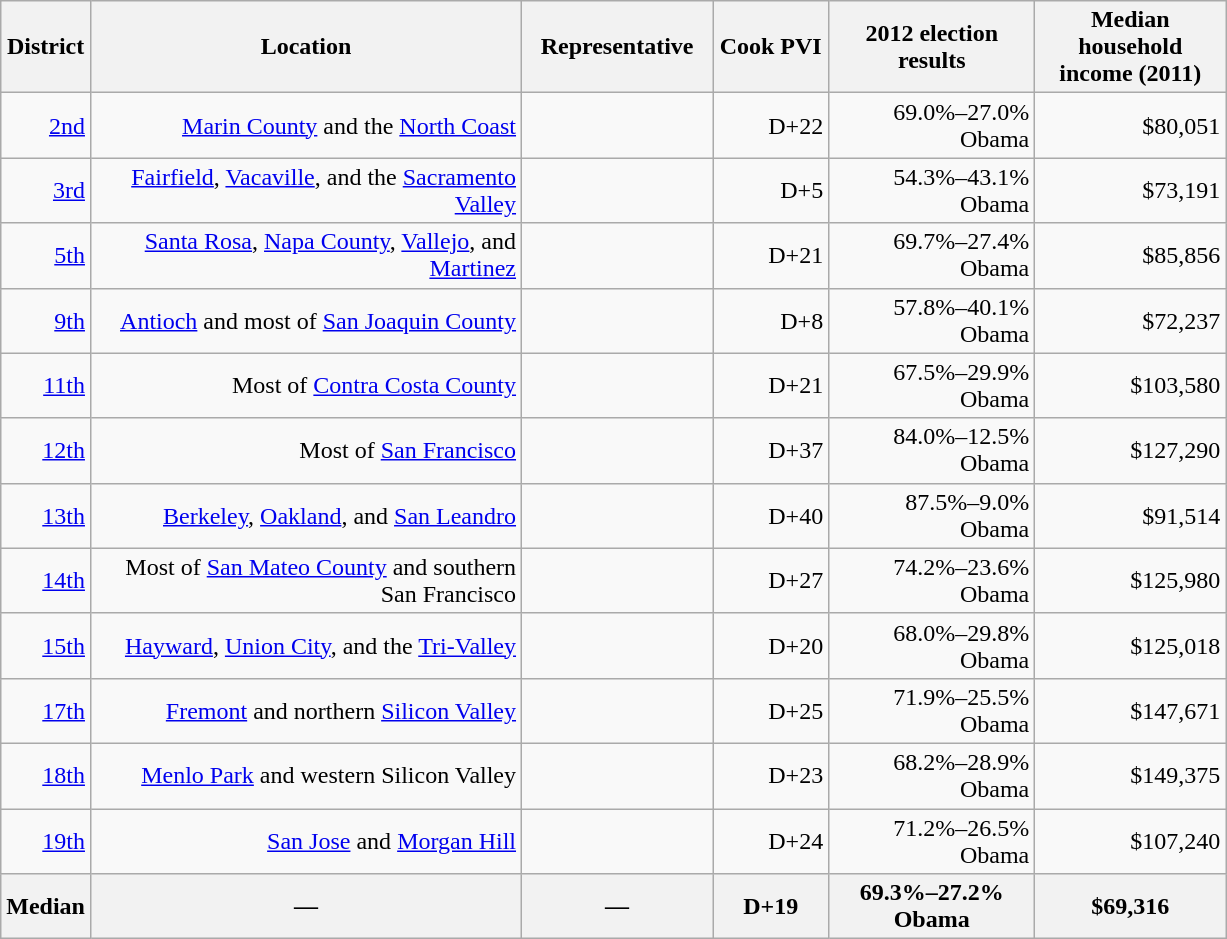<table class="wikitable sortable" style="text-align:right">
<tr>
<th scope="col" width="40">District</th>
<th scope="col" width="280">Location</th>
<th scope="col" width="120">Representative</th>
<th scope="col" width="70">Cook PVI</th>
<th scope="col" width="130">2012 election results</th>
<th scope="col" width="120">Median household income (2011)</th>
</tr>
<tr>
<td scope="row"><a href='#'>2nd</a></td>
<td><a href='#'>Marin County</a> and the <a href='#'>North Coast</a></td>
<td></td>
<td>D+22</td>
<td>69.0%–27.0% Obama</td>
<td>$80,051</td>
</tr>
<tr>
<td scope="row"><a href='#'>3rd</a></td>
<td><a href='#'>Fairfield</a>, <a href='#'>Vacaville</a>, and the <a href='#'>Sacramento Valley</a></td>
<td></td>
<td>D+5</td>
<td>54.3%–43.1% Obama</td>
<td>$73,191</td>
</tr>
<tr>
<td scope="row"><a href='#'>5th</a></td>
<td><a href='#'>Santa Rosa</a>, <a href='#'>Napa County</a>, <a href='#'>Vallejo</a>, and <a href='#'>Martinez</a></td>
<td></td>
<td>D+21</td>
<td>69.7%–27.4% Obama</td>
<td>$85,856</td>
</tr>
<tr>
<td scope="row"><a href='#'>9th</a></td>
<td><a href='#'>Antioch</a> and most of <a href='#'>San Joaquin County</a></td>
<td></td>
<td>D+8</td>
<td>57.8%–40.1% Obama</td>
<td>$72,237</td>
</tr>
<tr>
<td scope="row"><a href='#'>11th</a></td>
<td>Most of <a href='#'>Contra Costa County</a></td>
<td></td>
<td>D+21</td>
<td>67.5%–29.9% Obama</td>
<td>$103,580</td>
</tr>
<tr>
<td scope="row"><a href='#'>12th</a></td>
<td>Most of <a href='#'>San Francisco</a></td>
<td></td>
<td>D+37</td>
<td>84.0%–12.5% Obama</td>
<td>$127,290</td>
</tr>
<tr>
<td scope="row"><a href='#'>13th</a></td>
<td><a href='#'>Berkeley</a>, <a href='#'>Oakland</a>, and <a href='#'>San Leandro</a></td>
<td></td>
<td>D+40</td>
<td>87.5%–9.0% Obama</td>
<td>$91,514</td>
</tr>
<tr>
<td scope="row"><a href='#'>14th</a></td>
<td>Most of <a href='#'>San Mateo County</a> and southern San Francisco</td>
<td></td>
<td>D+27</td>
<td>74.2%–23.6% Obama</td>
<td>$125,980</td>
</tr>
<tr>
<td scope="row"><a href='#'>15th</a></td>
<td><a href='#'>Hayward</a>, <a href='#'>Union City</a>, and the <a href='#'>Tri-Valley</a></td>
<td></td>
<td>D+20</td>
<td>68.0%–29.8% Obama</td>
<td>$125,018</td>
</tr>
<tr>
<td scope="row"><a href='#'>17th</a></td>
<td><a href='#'>Fremont</a> and northern <a href='#'>Silicon Valley</a></td>
<td></td>
<td>D+25</td>
<td>71.9%–25.5% Obama</td>
<td>$147,671</td>
</tr>
<tr>
<td scope="row"><a href='#'>18th</a></td>
<td><a href='#'>Menlo Park</a> and western Silicon Valley</td>
<td></td>
<td>D+23</td>
<td>68.2%–28.9% Obama</td>
<td>$149,375</td>
</tr>
<tr>
<td scope="row"><a href='#'>19th</a></td>
<td><a href='#'>San Jose</a> and <a href='#'>Morgan Hill</a></td>
<td></td>
<td>D+24</td>
<td>71.2%–26.5% Obama</td>
<td>$107,240</td>
</tr>
<tr>
<th scope="row">Median</th>
<th>—</th>
<th>—</th>
<th>D+19</th>
<th>69.3%–27.2% Obama</th>
<th>$69,316</th>
</tr>
</table>
